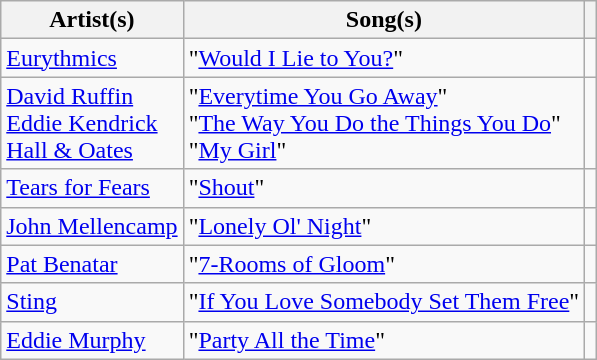<table class="wikitable plainrowheaders">
<tr>
<th scope="col">Artist(s)</th>
<th scope="col">Song(s)</th>
<th scope="col"></th>
</tr>
<tr>
<td><a href='#'>Eurythmics</a></td>
<td>"<a href='#'>Would I Lie to You?</a>"</td>
<td style="text-align:center;"></td>
</tr>
<tr>
<td><a href='#'>David Ruffin</a> <br> <a href='#'>Eddie Kendrick</a> <br> <a href='#'>Hall & Oates</a></td>
<td>"<a href='#'>Everytime You Go Away</a>"<br>"<a href='#'>The Way You Do the Things You Do</a>"<br>"<a href='#'>My Girl</a>"</td>
<td style="text-align:center;"></td>
</tr>
<tr>
<td><a href='#'>Tears for Fears</a></td>
<td>"<a href='#'>Shout</a>"</td>
<td style="text-align:center;"></td>
</tr>
<tr>
<td><a href='#'>John Mellencamp</a></td>
<td>"<a href='#'>Lonely Ol' Night</a>"</td>
<td style="text-align:center;"></td>
</tr>
<tr>
<td><a href='#'>Pat Benatar</a></td>
<td>"<a href='#'>7-Rooms of Gloom</a>"</td>
<td style="text-align:center;"></td>
</tr>
<tr>
<td><a href='#'>Sting</a></td>
<td>"<a href='#'>If You Love Somebody Set Them Free</a>"</td>
<td style="text-align:center;"></td>
</tr>
<tr>
<td><a href='#'>Eddie Murphy</a></td>
<td>"<a href='#'>Party All the Time</a>"</td>
<td style="text-align:center;"></td>
</tr>
</table>
